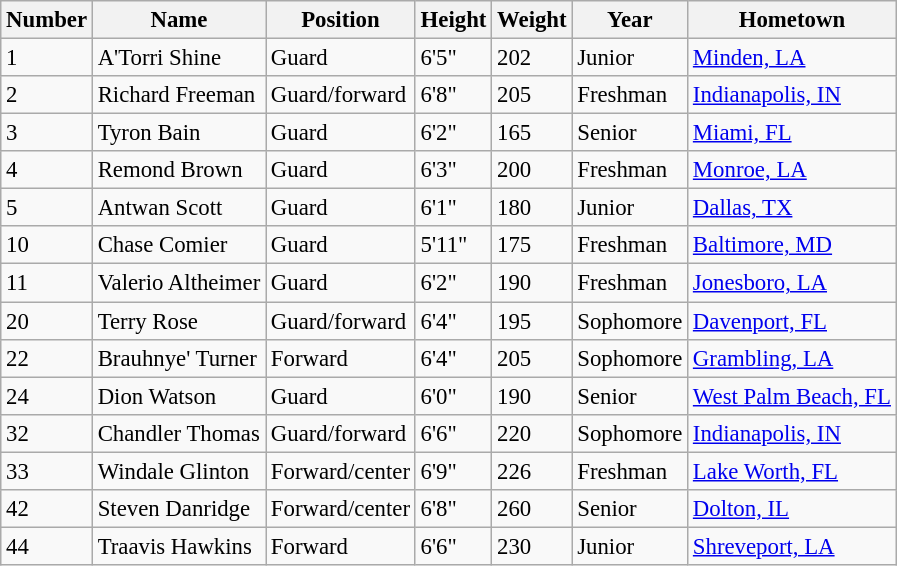<table class="wikitable sortable" style="font-size: 95%;">
<tr>
<th>Number</th>
<th>Name</th>
<th>Position</th>
<th>Height</th>
<th>Weight</th>
<th>Year</th>
<th>Hometown</th>
</tr>
<tr>
<td>1</td>
<td>A'Torri Shine</td>
<td>Guard</td>
<td>6'5"</td>
<td>202</td>
<td>Junior</td>
<td><a href='#'>Minden, LA</a></td>
</tr>
<tr>
<td>2</td>
<td>Richard Freeman</td>
<td>Guard/forward</td>
<td>6'8"</td>
<td>205</td>
<td>Freshman</td>
<td><a href='#'>Indianapolis, IN</a></td>
</tr>
<tr>
<td>3</td>
<td>Tyron Bain</td>
<td>Guard</td>
<td>6'2"</td>
<td>165</td>
<td>Senior</td>
<td><a href='#'>Miami, FL</a></td>
</tr>
<tr>
<td>4</td>
<td>Remond Brown</td>
<td>Guard</td>
<td>6'3"</td>
<td>200</td>
<td>Freshman</td>
<td><a href='#'>Monroe, LA</a></td>
</tr>
<tr>
<td>5</td>
<td>Antwan Scott</td>
<td>Guard</td>
<td>6'1"</td>
<td>180</td>
<td>Junior</td>
<td><a href='#'>Dallas, TX</a></td>
</tr>
<tr>
<td>10</td>
<td>Chase Comier</td>
<td>Guard</td>
<td>5'11"</td>
<td>175</td>
<td>Freshman</td>
<td><a href='#'>Baltimore, MD</a></td>
</tr>
<tr>
<td>11</td>
<td>Valerio Altheimer</td>
<td>Guard</td>
<td>6'2"</td>
<td>190</td>
<td>Freshman</td>
<td><a href='#'>Jonesboro, LA</a></td>
</tr>
<tr>
<td>20</td>
<td>Terry Rose</td>
<td>Guard/forward</td>
<td>6'4"</td>
<td>195</td>
<td>Sophomore</td>
<td><a href='#'>Davenport, FL</a></td>
</tr>
<tr>
<td>22</td>
<td>Brauhnye' Turner</td>
<td>Forward</td>
<td>6'4"</td>
<td>205</td>
<td>Sophomore</td>
<td><a href='#'>Grambling, LA</a></td>
</tr>
<tr>
<td>24</td>
<td>Dion Watson</td>
<td>Guard</td>
<td>6'0"</td>
<td>190</td>
<td>Senior</td>
<td><a href='#'>West Palm Beach, FL</a></td>
</tr>
<tr>
<td>32</td>
<td>Chandler Thomas</td>
<td>Guard/forward</td>
<td>6'6"</td>
<td>220</td>
<td>Sophomore</td>
<td><a href='#'>Indianapolis, IN</a></td>
</tr>
<tr>
<td>33</td>
<td>Windale Glinton</td>
<td>Forward/center</td>
<td>6'9"</td>
<td>226</td>
<td>Freshman</td>
<td><a href='#'>Lake Worth, FL</a></td>
</tr>
<tr>
<td>42</td>
<td>Steven Danridge</td>
<td>Forward/center</td>
<td>6'8"</td>
<td>260</td>
<td>Senior</td>
<td><a href='#'>Dolton, IL</a></td>
</tr>
<tr>
<td>44</td>
<td>Traavis Hawkins</td>
<td>Forward</td>
<td>6'6"</td>
<td>230</td>
<td>Junior</td>
<td><a href='#'>Shreveport, LA</a></td>
</tr>
</table>
